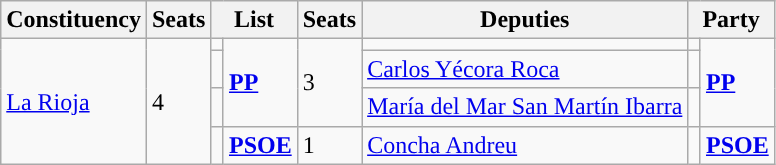<table class="wikitable sortable">
<tr>
<th>Constituency</th>
<th>Seats</th>
<th colspan="2">List</th>
<th>Seats</th>
<th>Deputies</th>
<th colspan="2">Party</th>
</tr>
<tr>
<td rowspan="4"><a href='#'>La Rioja</a></td>
<td rowspan="4">4</td>
<td></td>
<td rowspan="3"><strong><a href='#'>PP</a></strong></td>
<td rowspan="3">3</td>
<td></td>
<td></td>
<td rowspan="3"><strong><a href='#'>PP</a></strong></td>
</tr>
<tr>
<td></td>
<td><a href='#'>Carlos Yécora Roca</a></td>
<td></td>
</tr>
<tr>
<td></td>
<td><a href='#'>María del Mar San Martín Ibarra</a></td>
<td></td>
</tr>
<tr>
<td width="1"></td>
<td><strong><a href='#'>PSOE</a></strong></td>
<td>1</td>
<td><a href='#'>Concha Andreu</a></td>
<td width="1"></td>
<td><strong><a href='#'>PSOE</a></strong></td>
</tr>
</table>
